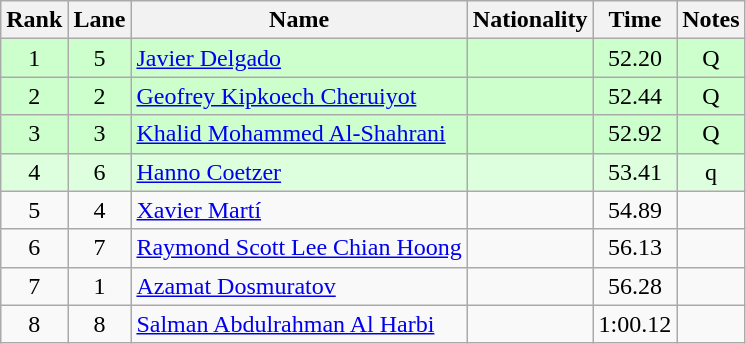<table class="wikitable sortable" style="text-align:center">
<tr>
<th>Rank</th>
<th>Lane</th>
<th>Name</th>
<th>Nationality</th>
<th>Time</th>
<th>Notes</th>
</tr>
<tr bgcolor=ccffcc>
<td>1</td>
<td>5</td>
<td align=left><a href='#'>Javier Delgado</a></td>
<td align=left></td>
<td>52.20</td>
<td>Q </td>
</tr>
<tr bgcolor=ccffcc>
<td>2</td>
<td>2</td>
<td align=left><a href='#'>Geofrey Kipkoech Cheruiyot</a></td>
<td align=left></td>
<td>52.44</td>
<td>Q </td>
</tr>
<tr bgcolor=ccffcc>
<td>3</td>
<td>3</td>
<td align=left><a href='#'>Khalid Mohammed Al-Shahrani</a></td>
<td align=left></td>
<td>52.92</td>
<td>Q </td>
</tr>
<tr bgcolor=ddffdd>
<td>4</td>
<td>6</td>
<td align=left><a href='#'>Hanno Coetzer</a></td>
<td align=left></td>
<td>53.41</td>
<td>q</td>
</tr>
<tr>
<td>5</td>
<td>4</td>
<td align=left><a href='#'>Xavier Martí</a></td>
<td align=left></td>
<td>54.89</td>
<td></td>
</tr>
<tr>
<td>6</td>
<td>7</td>
<td align=left><a href='#'>Raymond Scott Lee Chian Hoong</a></td>
<td align=left></td>
<td>56.13</td>
<td></td>
</tr>
<tr>
<td>7</td>
<td>1</td>
<td align=left><a href='#'>Azamat Dosmuratov</a></td>
<td align=left></td>
<td>56.28</td>
<td></td>
</tr>
<tr>
<td>8</td>
<td>8</td>
<td align=left><a href='#'>Salman Abdulrahman Al Harbi</a></td>
<td align=left></td>
<td>1:00.12</td>
<td></td>
</tr>
</table>
